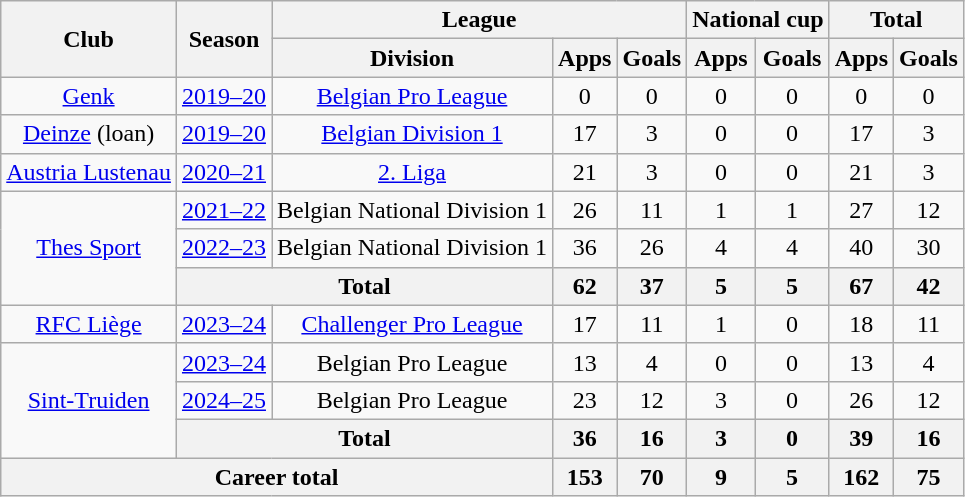<table class="wikitable" style="text-align:center">
<tr>
<th rowspan="2">Club</th>
<th rowspan="2">Season</th>
<th colspan="3">League</th>
<th colspan="2">National cup</th>
<th colspan="2">Total</th>
</tr>
<tr>
<th>Division</th>
<th>Apps</th>
<th>Goals</th>
<th>Apps</th>
<th>Goals</th>
<th>Apps</th>
<th>Goals</th>
</tr>
<tr>
<td><a href='#'>Genk</a></td>
<td><a href='#'>2019–20</a></td>
<td><a href='#'>Belgian Pro League</a></td>
<td>0</td>
<td>0</td>
<td>0</td>
<td>0</td>
<td>0</td>
<td>0</td>
</tr>
<tr>
<td><a href='#'>Deinze</a> (loan)</td>
<td><a href='#'>2019–20</a></td>
<td><a href='#'>Belgian Division 1</a></td>
<td>17</td>
<td>3</td>
<td>0</td>
<td>0</td>
<td>17</td>
<td>3</td>
</tr>
<tr>
<td><a href='#'>Austria Lustenau</a></td>
<td><a href='#'>2020–21</a></td>
<td><a href='#'>2. Liga</a></td>
<td>21</td>
<td>3</td>
<td>0</td>
<td>0</td>
<td>21</td>
<td>3</td>
</tr>
<tr>
<td rowspan="3"><a href='#'>Thes Sport</a></td>
<td><a href='#'>2021–22</a></td>
<td>Belgian National Division 1</td>
<td>26</td>
<td>11</td>
<td>1</td>
<td>1</td>
<td>27</td>
<td>12</td>
</tr>
<tr>
<td><a href='#'>2022–23</a></td>
<td>Belgian National Division 1</td>
<td>36</td>
<td>26</td>
<td>4</td>
<td>4</td>
<td>40</td>
<td>30</td>
</tr>
<tr>
<th colspan="2">Total</th>
<th>62</th>
<th>37</th>
<th>5</th>
<th>5</th>
<th>67</th>
<th>42</th>
</tr>
<tr>
<td><a href='#'>RFC Liège</a></td>
<td><a href='#'>2023–24</a></td>
<td><a href='#'>Challenger Pro League</a></td>
<td>17</td>
<td>11</td>
<td>1</td>
<td>0</td>
<td>18</td>
<td>11</td>
</tr>
<tr>
<td rowspan="3"><a href='#'>Sint-Truiden</a></td>
<td><a href='#'>2023–24</a></td>
<td>Belgian Pro League</td>
<td>13</td>
<td>4</td>
<td>0</td>
<td>0</td>
<td>13</td>
<td>4</td>
</tr>
<tr>
<td><a href='#'>2024–25</a></td>
<td>Belgian Pro League</td>
<td>23</td>
<td>12</td>
<td>3</td>
<td>0</td>
<td>26</td>
<td>12</td>
</tr>
<tr>
<th colspan="2">Total</th>
<th>36</th>
<th>16</th>
<th>3</th>
<th>0</th>
<th>39</th>
<th>16</th>
</tr>
<tr>
<th colspan="3">Career total</th>
<th>153</th>
<th>70</th>
<th>9</th>
<th>5</th>
<th>162</th>
<th>75</th>
</tr>
</table>
